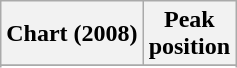<table class="wikitable sortable plainrowheaders" style="text-align:center">
<tr>
<th>Chart (2008)</th>
<th>Peak<br>position</th>
</tr>
<tr>
</tr>
<tr>
</tr>
<tr>
</tr>
<tr>
</tr>
<tr>
</tr>
<tr>
</tr>
<tr>
</tr>
</table>
